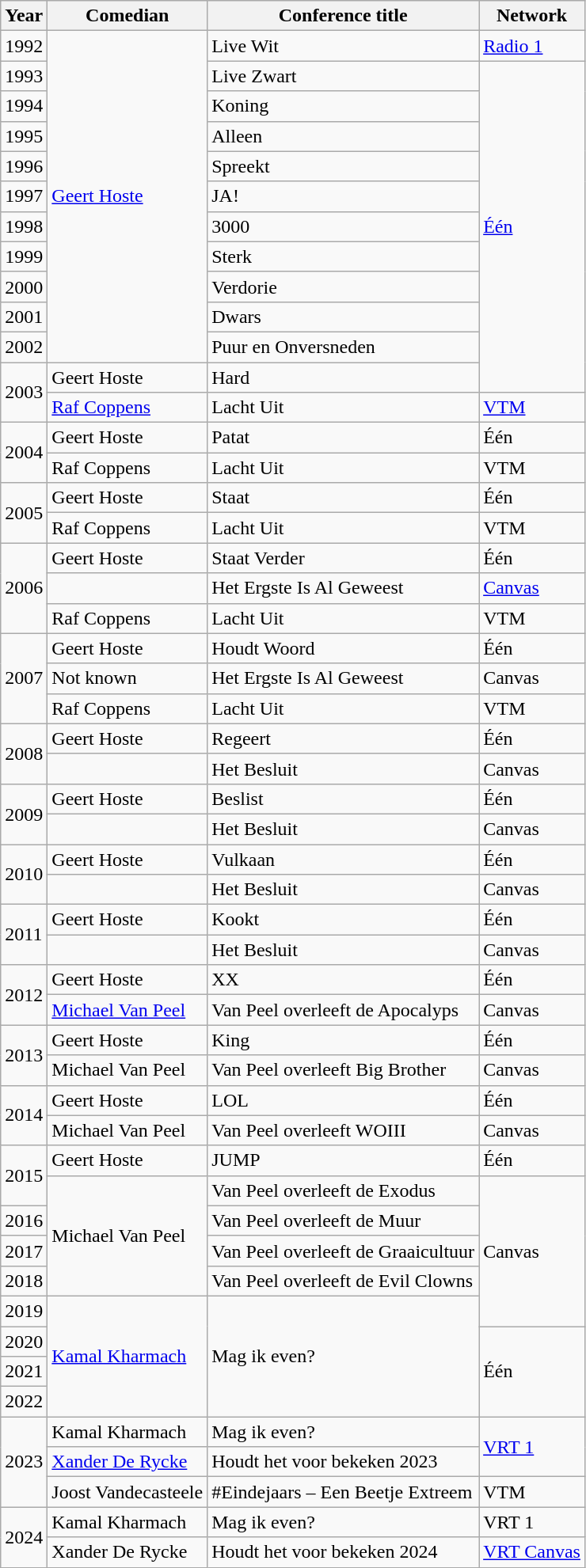<table class="wikitable">
<tr>
<th>Year</th>
<th>Comedian</th>
<th>Conference title</th>
<th>Network</th>
</tr>
<tr>
<td>1992</td>
<td rowspan="11"><a href='#'>Geert Hoste</a></td>
<td>Live Wit</td>
<td><a href='#'>Radio 1</a></td>
</tr>
<tr>
<td>1993</td>
<td>Live Zwart</td>
<td rowspan="11"><a href='#'>Één</a></td>
</tr>
<tr>
<td>1994</td>
<td>Koning</td>
</tr>
<tr>
<td>1995</td>
<td>Alleen</td>
</tr>
<tr>
<td>1996</td>
<td>Spreekt</td>
</tr>
<tr>
<td>1997</td>
<td>JA!</td>
</tr>
<tr>
<td>1998</td>
<td>3000</td>
</tr>
<tr>
<td>1999</td>
<td>Sterk</td>
</tr>
<tr>
<td>2000</td>
<td>Verdorie</td>
</tr>
<tr>
<td>2001</td>
<td>Dwars</td>
</tr>
<tr>
<td>2002</td>
<td>Puur en Onversneden</td>
</tr>
<tr>
<td rowspan="2">2003</td>
<td>Geert Hoste</td>
<td>Hard</td>
</tr>
<tr>
<td><a href='#'>Raf Coppens</a></td>
<td>Lacht Uit</td>
<td><a href='#'>VTM</a></td>
</tr>
<tr>
<td rowspan="2">2004</td>
<td>Geert Hoste</td>
<td>Patat</td>
<td>Één</td>
</tr>
<tr>
<td>Raf Coppens</td>
<td>Lacht Uit</td>
<td>VTM</td>
</tr>
<tr>
<td rowspan="2">2005</td>
<td>Geert Hoste</td>
<td>Staat</td>
<td>Één</td>
</tr>
<tr>
<td>Raf Coppens</td>
<td>Lacht Uit</td>
<td>VTM</td>
</tr>
<tr>
<td rowspan="3">2006</td>
<td>Geert Hoste</td>
<td>Staat Verder</td>
<td>Één</td>
</tr>
<tr>
<td></td>
<td>Het Ergste Is Al Geweest</td>
<td><a href='#'>Canvas</a></td>
</tr>
<tr>
<td>Raf Coppens</td>
<td>Lacht Uit</td>
<td>VTM</td>
</tr>
<tr>
<td rowspan="3">2007</td>
<td>Geert Hoste</td>
<td>Houdt Woord</td>
<td>Één</td>
</tr>
<tr>
<td>Not known</td>
<td>Het Ergste Is Al Geweest</td>
<td>Canvas</td>
</tr>
<tr>
<td>Raf Coppens</td>
<td>Lacht Uit</td>
<td>VTM</td>
</tr>
<tr>
<td rowspan="2">2008</td>
<td>Geert Hoste</td>
<td>Regeert</td>
<td>Één</td>
</tr>
<tr>
<td></td>
<td>Het Besluit</td>
<td>Canvas</td>
</tr>
<tr>
<td rowspan="2">2009</td>
<td>Geert Hoste</td>
<td>Beslist</td>
<td>Één</td>
</tr>
<tr>
<td></td>
<td>Het Besluit</td>
<td>Canvas</td>
</tr>
<tr>
<td rowspan="2">2010</td>
<td>Geert Hoste</td>
<td>Vulkaan</td>
<td>Één</td>
</tr>
<tr>
<td></td>
<td>Het Besluit</td>
<td>Canvas</td>
</tr>
<tr>
<td rowspan="2">2011</td>
<td>Geert Hoste</td>
<td>Kookt</td>
<td>Één</td>
</tr>
<tr>
<td></td>
<td>Het Besluit</td>
<td>Canvas</td>
</tr>
<tr>
<td rowspan="2">2012</td>
<td>Geert Hoste</td>
<td>XX</td>
<td>Één</td>
</tr>
<tr>
<td><a href='#'>Michael Van Peel</a></td>
<td>Van Peel overleeft de Apocalyps</td>
<td>Canvas</td>
</tr>
<tr>
<td rowspan="2">2013</td>
<td>Geert Hoste</td>
<td>King</td>
<td>Één</td>
</tr>
<tr>
<td>Michael Van Peel</td>
<td>Van Peel overleeft Big Brother</td>
<td>Canvas</td>
</tr>
<tr>
<td rowspan="2">2014</td>
<td>Geert Hoste</td>
<td>LOL</td>
<td>Één</td>
</tr>
<tr>
<td>Michael Van Peel</td>
<td>Van Peel overleeft WOIII</td>
<td>Canvas</td>
</tr>
<tr>
<td rowspan="2">2015</td>
<td>Geert Hoste</td>
<td>JUMP</td>
<td>Één</td>
</tr>
<tr>
<td rowspan="4">Michael Van Peel</td>
<td>Van Peel overleeft de Exodus</td>
<td rowspan="5">Canvas</td>
</tr>
<tr>
<td>2016</td>
<td>Van Peel overleeft de Muur</td>
</tr>
<tr>
<td>2017</td>
<td>Van Peel overleeft de Graaicultuur</td>
</tr>
<tr>
<td>2018</td>
<td>Van Peel overleeft de Evil Clowns</td>
</tr>
<tr>
<td>2019</td>
<td rowspan="4"><a href='#'>Kamal Kharmach</a></td>
<td rowspan="4">Mag ik even?</td>
</tr>
<tr>
<td>2020</td>
<td rowspan="3">Één</td>
</tr>
<tr>
<td>2021</td>
</tr>
<tr>
<td>2022</td>
</tr>
<tr>
<td rowspan="3">2023</td>
<td>Kamal Kharmach</td>
<td>Mag ik even?</td>
<td rowspan="2"><a href='#'>VRT 1</a></td>
</tr>
<tr>
<td><a href='#'>Xander De Rycke</a></td>
<td>Houdt het voor bekeken 2023</td>
</tr>
<tr>
<td>Joost Vandecasteele</td>
<td>#Eindejaars – Een Beetje Extreem</td>
<td>VTM</td>
</tr>
<tr>
<td rowspan="2">2024</td>
<td>Kamal Kharmach</td>
<td>Mag ik even?</td>
<td>VRT 1</td>
</tr>
<tr>
<td>Xander De Rycke</td>
<td>Houdt het voor bekeken 2024</td>
<td><a href='#'>VRT Canvas</a></td>
</tr>
</table>
